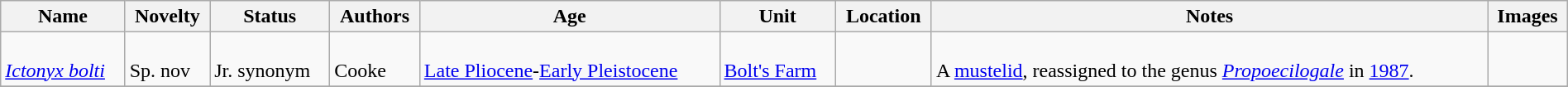<table class="wikitable sortable" align="center" width="100%">
<tr>
<th>Name</th>
<th>Novelty</th>
<th>Status</th>
<th>Authors</th>
<th>Age</th>
<th>Unit</th>
<th>Location</th>
<th class="unsortable">Notes</th>
<th class="unsortable">Images</th>
</tr>
<tr>
<td><br><em><a href='#'>Ictonyx bolti</a></em></td>
<td><br>Sp. nov</td>
<td><br>Jr. synonym</td>
<td><br>Cooke</td>
<td><br><a href='#'>Late Pliocene</a>-<a href='#'>Early Pleistocene</a></td>
<td><br><a href='#'>Bolt's Farm</a></td>
<td><br></td>
<td><br>A <a href='#'>mustelid</a>, reassigned to the genus <em><a href='#'>Propoecilogale</a></em> in <a href='#'>1987</a>.</td>
<td></td>
</tr>
<tr>
</tr>
</table>
